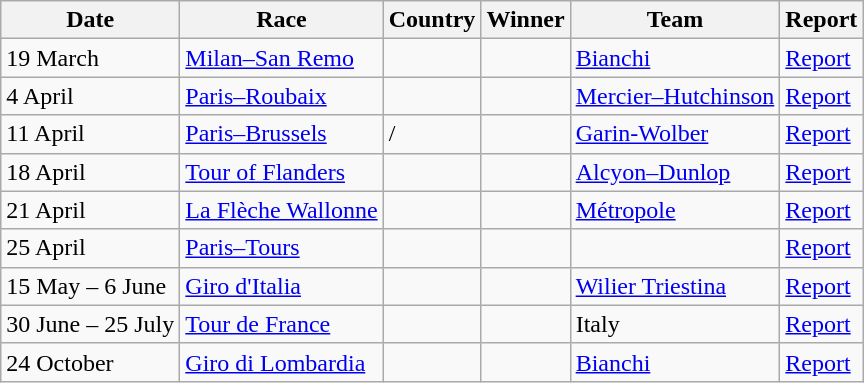<table class="wikitable">
<tr>
<th>Date</th>
<th>Race</th>
<th>Country</th>
<th>Winner</th>
<th>Team</th>
<th>Report</th>
</tr>
<tr>
<td>19 March</td>
<td><a href='#'>Milan–San Remo</a></td>
<td></td>
<td></td>
<td><a href='#'>Bianchi</a></td>
<td><a href='#'>Report</a></td>
</tr>
<tr>
<td>4 April</td>
<td><a href='#'>Paris–Roubaix</a></td>
<td></td>
<td></td>
<td><a href='#'>Mercier–Hutchinson</a></td>
<td><a href='#'>Report</a></td>
</tr>
<tr>
<td>11 April</td>
<td><a href='#'>Paris–Brussels</a></td>
<td>/</td>
<td></td>
<td><a href='#'>Garin-Wolber</a></td>
<td><a href='#'>Report</a></td>
</tr>
<tr>
<td>18 April</td>
<td><a href='#'>Tour of Flanders</a></td>
<td></td>
<td></td>
<td><a href='#'>Alcyon–Dunlop</a></td>
<td><a href='#'>Report</a></td>
</tr>
<tr>
<td>21 April</td>
<td><a href='#'>La Flèche Wallonne</a></td>
<td></td>
<td></td>
<td><a href='#'>Métropole</a></td>
<td><a href='#'>Report</a></td>
</tr>
<tr>
<td>25 April</td>
<td><a href='#'>Paris–Tours</a></td>
<td></td>
<td></td>
<td></td>
<td><a href='#'>Report</a></td>
</tr>
<tr>
<td>15 May – 6 June</td>
<td><a href='#'>Giro d'Italia</a></td>
<td></td>
<td></td>
<td><a href='#'>Wilier Triestina</a></td>
<td><a href='#'>Report</a></td>
</tr>
<tr>
<td>30 June – 25 July</td>
<td><a href='#'>Tour de France</a></td>
<td></td>
<td></td>
<td>Italy</td>
<td><a href='#'>Report</a></td>
</tr>
<tr>
<td>24 October</td>
<td><a href='#'>Giro di Lombardia</a></td>
<td></td>
<td></td>
<td><a href='#'>Bianchi</a></td>
<td><a href='#'>Report</a></td>
</tr>
</table>
